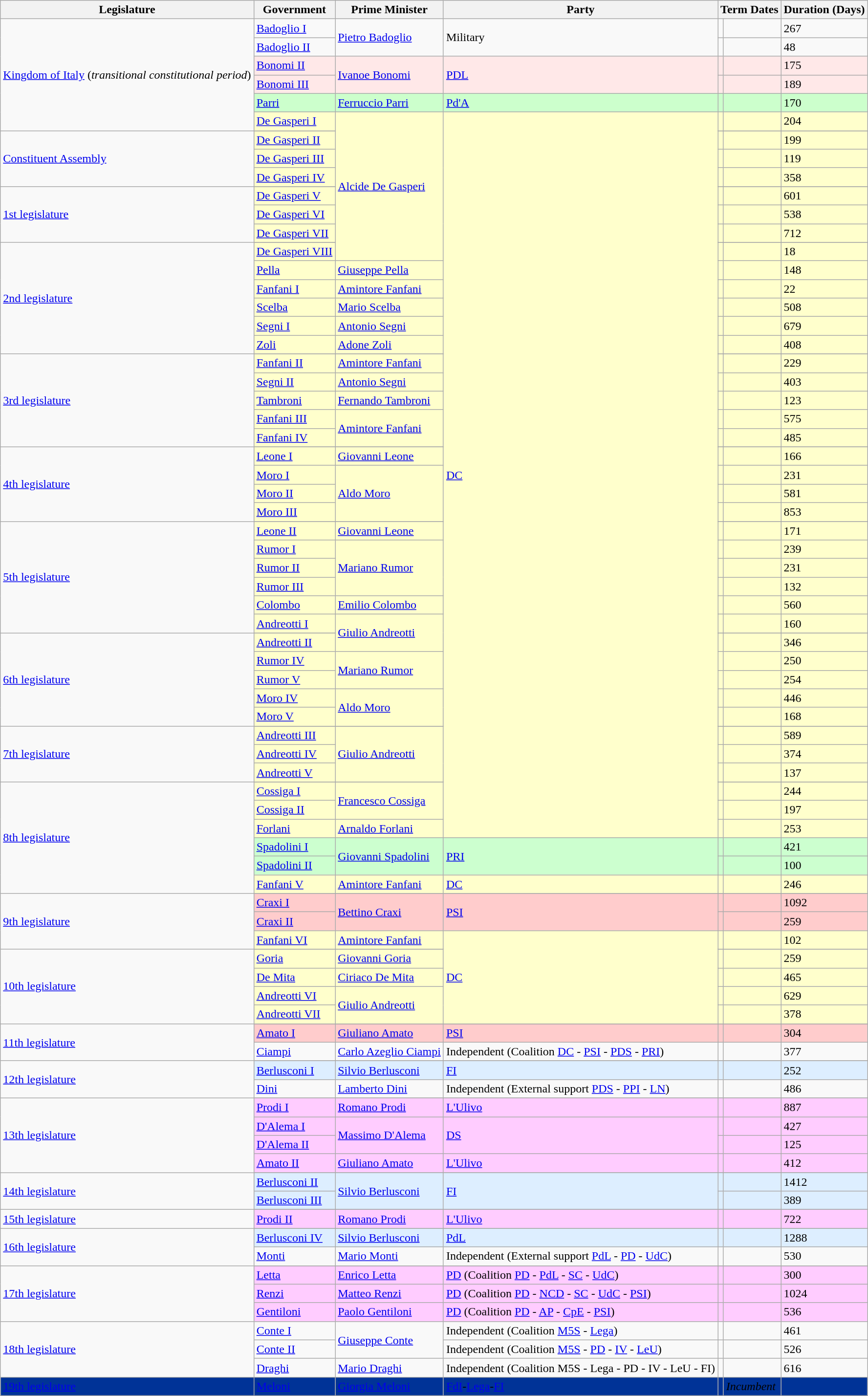<table class="wikitable sortable">
<tr>
<th>Legislature</th>
<th>Government</th>
<th>Prime Minister</th>
<th>Party</th>
<th colspan="2">Term Dates</th>
<th>Duration (Days)</th>
</tr>
<tr ---->
<td rowspan="6"><a href='#'>Kingdom of Italy</a> (<em>transitional constitutional period</em>)</td>
<td><a href='#'>Badoglio I</a></td>
<td rowspan="2"><a href='#'>Pietro Badoglio</a></td>
<td rowspan="2">Military</td>
<td></td>
<td></td>
<td>267</td>
</tr>
<tr ---->
<td><a href='#'>Badoglio II</a></td>
<td></td>
<td></td>
<td>48</td>
</tr>
<tr ---- bgcolor=#FFE8E8>
<td><a href='#'>Bonomi II</a></td>
<td rowspan="2"><a href='#'>Ivanoe Bonomi</a></td>
<td rowspan="2"><a href='#'>PDL</a></td>
<td></td>
<td></td>
<td>175</td>
</tr>
<tr ---- bgcolor=#FFE8E8>
<td><a href='#'>Bonomi III</a></td>
<td></td>
<td></td>
<td>189</td>
</tr>
<tr ---- bgcolor=#ccffcc>
<td><a href='#'>Parri</a></td>
<td><a href='#'>Ferruccio Parri</a></td>
<td><a href='#'>Pd'A</a></td>
<td></td>
<td></td>
<td>170</td>
</tr>
<tr ---- bgcolor=#ffffcc>
<td><a href='#'>De Gasperi I</a></td>
<td rowspan="11"><a href='#'>Alcide De Gasperi</a></td>
<td rowspan="48"><a href='#'>DC</a></td>
<td></td>
<td></td>
<td>204</td>
</tr>
<tr ---->
<td rowspan="4"><a href='#'>Constituent Assembly</a></td>
</tr>
<tr bgcolor=#ffffcc>
<td><a href='#'>De Gasperi II</a></td>
<td></td>
<td></td>
<td>199</td>
</tr>
<tr ---- bgcolor=#ffffcc>
<td><a href='#'>De Gasperi III</a></td>
<td></td>
<td></td>
<td>119</td>
</tr>
<tr ---- bgcolor=#ffffcc>
<td><a href='#'>De Gasperi IV</a></td>
<td></td>
<td></td>
<td>358</td>
</tr>
<tr ---->
<td rowspan="4"><a href='#'>1st legislature</a></td>
</tr>
<tr bgcolor=#ffffcc>
<td><a href='#'>De Gasperi V</a></td>
<td></td>
<td></td>
<td>601</td>
</tr>
<tr ---- bgcolor=#ffffcc>
<td><a href='#'>De Gasperi VI</a></td>
<td></td>
<td></td>
<td>538</td>
</tr>
<tr ---- bgcolor=#ffffcc>
<td><a href='#'>De Gasperi VII</a></td>
<td></td>
<td></td>
<td>712</td>
</tr>
<tr ---->
<td rowspan="7"><a href='#'>2nd legislature</a></td>
</tr>
<tr bgcolor=#ffffcc>
<td><a href='#'>De Gasperi VIII</a></td>
<td></td>
<td></td>
<td>18</td>
</tr>
<tr ---- bgcolor=#ffffcc>
<td><a href='#'>Pella</a></td>
<td><a href='#'>Giuseppe Pella</a></td>
<td></td>
<td></td>
<td>148</td>
</tr>
<tr ---- bgcolor=#ffffcc>
<td><a href='#'>Fanfani I</a></td>
<td><a href='#'>Amintore Fanfani</a></td>
<td></td>
<td></td>
<td>22</td>
</tr>
<tr ---- bgcolor=#ffffcc>
<td><a href='#'>Scelba</a></td>
<td><a href='#'>Mario Scelba</a></td>
<td></td>
<td></td>
<td>508</td>
</tr>
<tr ---- bgcolor=#ffffcc>
<td><a href='#'>Segni I</a></td>
<td><a href='#'>Antonio Segni</a></td>
<td></td>
<td></td>
<td>679</td>
</tr>
<tr ---- bgcolor=#ffffcc>
<td><a href='#'>Zoli</a></td>
<td><a href='#'>Adone Zoli</a></td>
<td></td>
<td></td>
<td>408</td>
</tr>
<tr ---->
<td rowspan="6"><a href='#'>3rd legislature</a></td>
</tr>
<tr bgcolor=#ffffcc>
<td><a href='#'>Fanfani II</a></td>
<td><a href='#'>Amintore Fanfani</a></td>
<td></td>
<td></td>
<td>229</td>
</tr>
<tr ---- bgcolor=#ffffcc>
<td><a href='#'>Segni II</a></td>
<td><a href='#'>Antonio Segni</a></td>
<td></td>
<td></td>
<td>403</td>
</tr>
<tr ---- bgcolor=#ffffcc>
<td><a href='#'>Tambroni</a></td>
<td><a href='#'>Fernando Tambroni</a></td>
<td></td>
<td></td>
<td>123</td>
</tr>
<tr ---- bgcolor=#ffffcc>
<td><a href='#'>Fanfani III</a></td>
<td rowspan="2"><a href='#'>Amintore Fanfani</a></td>
<td></td>
<td></td>
<td>575</td>
</tr>
<tr ---- bgcolor=#ffffcc>
<td><a href='#'>Fanfani IV</a></td>
<td></td>
<td></td>
<td>485</td>
</tr>
<tr ---->
<td rowspan="5"><a href='#'>4th legislature</a></td>
</tr>
<tr bgcolor=#ffffcc>
<td><a href='#'>Leone I</a></td>
<td><a href='#'>Giovanni Leone</a></td>
<td></td>
<td></td>
<td>166</td>
</tr>
<tr ---- bgcolor=#ffffcc>
<td><a href='#'>Moro I</a></td>
<td rowspan="3"><a href='#'>Aldo Moro</a></td>
<td></td>
<td></td>
<td>231</td>
</tr>
<tr ---- bgcolor=#ffffcc>
<td><a href='#'>Moro II</a></td>
<td></td>
<td></td>
<td>581</td>
</tr>
<tr ---- bgcolor=#ffffcc>
<td><a href='#'>Moro III</a></td>
<td></td>
<td></td>
<td>853</td>
</tr>
<tr ---->
<td rowspan="7"><a href='#'>5th legislature</a></td>
</tr>
<tr bgcolor=#ffffcc>
<td><a href='#'>Leone II</a></td>
<td><a href='#'>Giovanni Leone</a></td>
<td></td>
<td></td>
<td>171</td>
</tr>
<tr ---- bgcolor=#ffffcc>
<td><a href='#'>Rumor I</a></td>
<td rowspan="3"><a href='#'>Mariano Rumor</a></td>
<td></td>
<td></td>
<td>239</td>
</tr>
<tr ---- bgcolor=#ffffcc>
<td><a href='#'>Rumor II</a></td>
<td></td>
<td></td>
<td>231</td>
</tr>
<tr ---- bgcolor=#ffffcc>
<td><a href='#'>Rumor III</a></td>
<td></td>
<td></td>
<td>132</td>
</tr>
<tr ---- bgcolor=#ffffcc>
<td><a href='#'>Colombo</a></td>
<td><a href='#'>Emilio Colombo</a></td>
<td></td>
<td></td>
<td>560</td>
</tr>
<tr ---- bgcolor=#ffffcc>
<td><a href='#'>Andreotti I</a></td>
<td rowspan="3"><a href='#'>Giulio Andreotti</a></td>
<td></td>
<td></td>
<td>160</td>
</tr>
<tr ---->
<td rowspan="6"><a href='#'>6th legislature</a></td>
</tr>
<tr bgcolor=#ffffcc>
<td><a href='#'>Andreotti II</a></td>
<td></td>
<td></td>
<td>346</td>
</tr>
<tr ---- bgcolor=#ffffcc>
<td><a href='#'>Rumor IV</a></td>
<td rowspan="2"><a href='#'>Mariano Rumor</a></td>
<td></td>
<td></td>
<td>250</td>
</tr>
<tr ---- bgcolor=#ffffcc>
<td><a href='#'>Rumor V</a></td>
<td></td>
<td></td>
<td>254</td>
</tr>
<tr ---- bgcolor=#ffffcc>
<td><a href='#'>Moro IV</a></td>
<td rowspan="2"><a href='#'>Aldo Moro</a></td>
<td></td>
<td></td>
<td>446</td>
</tr>
<tr ---- bgcolor=#ffffcc>
<td><a href='#'>Moro V</a></td>
<td></td>
<td></td>
<td>168</td>
</tr>
<tr ---->
<td rowspan="4"><a href='#'>7th legislature</a></td>
</tr>
<tr bgcolor=#ffffcc>
<td><a href='#'>Andreotti III</a></td>
<td rowspan="3"><a href='#'>Giulio Andreotti</a></td>
<td></td>
<td></td>
<td>589</td>
</tr>
<tr ---- bgcolor=#ffffcc>
<td><a href='#'>Andreotti IV</a></td>
<td></td>
<td></td>
<td>374</td>
</tr>
<tr ---- bgcolor=#ffffcc>
<td><a href='#'>Andreotti V</a></td>
<td></td>
<td></td>
<td>137</td>
</tr>
<tr ---->
<td rowspan="7"><a href='#'>8th legislature</a></td>
</tr>
<tr bgcolor=#ffffcc>
<td><a href='#'>Cossiga I</a></td>
<td rowspan="2"><a href='#'>Francesco Cossiga</a></td>
<td></td>
<td></td>
<td>244</td>
</tr>
<tr ---- bgcolor=#ffffcc>
<td><a href='#'>Cossiga II</a></td>
<td></td>
<td></td>
<td>197</td>
</tr>
<tr ---- bgcolor=#ffffcc>
<td><a href='#'>Forlani</a></td>
<td><a href='#'>Arnaldo Forlani</a></td>
<td></td>
<td></td>
<td>253</td>
</tr>
<tr ---- bgcolor=#ccffcf>
<td><a href='#'>Spadolini I</a></td>
<td rowspan="2"><a href='#'>Giovanni Spadolini</a></td>
<td rowspan="2"><a href='#'>PRI</a></td>
<td></td>
<td></td>
<td>421</td>
</tr>
<tr ---- bgcolor=#ccffcf>
<td><a href='#'>Spadolini II</a></td>
<td></td>
<td></td>
<td>100</td>
</tr>
<tr ---- bgcolor=#ffffcc>
<td><a href='#'>Fanfani V</a></td>
<td><a href='#'>Amintore Fanfani</a></td>
<td><a href='#'>DC</a></td>
<td></td>
<td></td>
<td>246</td>
</tr>
<tr ---->
<td rowspan="4"><a href='#'>9th legislature</a></td>
</tr>
<tr bgcolor=#ffcccc>
<td><a href='#'>Craxi I</a></td>
<td rowspan="2"><a href='#'>Bettino Craxi</a></td>
<td rowspan="2"><a href='#'>PSI</a></td>
<td></td>
<td></td>
<td>1092</td>
</tr>
<tr ---- bgcolor=#ffcccc>
<td><a href='#'>Craxi II</a></td>
<td></td>
<td></td>
<td>259</td>
</tr>
<tr ---- bgcolor=#ffffcc>
<td><a href='#'>Fanfani VI</a></td>
<td><a href='#'>Amintore Fanfani</a></td>
<td rowspan="6"><a href='#'>DC</a></td>
<td></td>
<td></td>
<td>102</td>
</tr>
<tr ---->
<td rowspan="5"><a href='#'>10th legislature</a></td>
</tr>
<tr bgcolor=#ffffcc>
<td><a href='#'>Goria</a></td>
<td><a href='#'>Giovanni Goria</a></td>
<td></td>
<td></td>
<td>259</td>
</tr>
<tr ---- bgcolor=#ffffcc>
<td><a href='#'>De Mita</a></td>
<td><a href='#'>Ciriaco De Mita</a></td>
<td></td>
<td></td>
<td>465</td>
</tr>
<tr ---- bgcolor=#ffffcc>
<td><a href='#'>Andreotti VI</a></td>
<td rowspan="2"><a href='#'>Giulio Andreotti</a></td>
<td></td>
<td></td>
<td>629</td>
</tr>
<tr ---- bgcolor=#ffffcc>
<td><a href='#'>Andreotti VII</a></td>
<td></td>
<td></td>
<td>378</td>
</tr>
<tr ---->
<td rowspan="3"><a href='#'>11th legislature</a></td>
</tr>
<tr bgcolor=#ffcccc>
<td><a href='#'>Amato I</a></td>
<td><a href='#'>Giuliano Amato</a></td>
<td><a href='#'>PSI</a></td>
<td></td>
<td></td>
<td>304</td>
</tr>
<tr ---->
<td><a href='#'>Ciampi</a></td>
<td><a href='#'>Carlo Azeglio Ciampi</a></td>
<td>Independent (Coalition <a href='#'>DC</a> - <a href='#'>PSI</a> - <a href='#'>PDS</a> - <a href='#'>PRI</a>)</td>
<td></td>
<td></td>
<td>377</td>
</tr>
<tr ---->
<td rowspan="3"><a href='#'>12th legislature</a></td>
</tr>
<tr bgcolor=#DDEEFF>
<td><a href='#'>Berlusconi I</a></td>
<td><a href='#'>Silvio Berlusconi</a></td>
<td><a href='#'>FI</a></td>
<td></td>
<td></td>
<td>252</td>
</tr>
<tr ---->
<td><a href='#'>Dini</a></td>
<td><a href='#'>Lamberto Dini</a></td>
<td>Independent (External support <a href='#'>PDS</a> - <a href='#'>PPI</a> - <a href='#'>LN</a>)</td>
<td></td>
<td></td>
<td>486</td>
</tr>
<tr ---->
<td rowspan="5"><a href='#'>13th legislature</a></td>
</tr>
<tr bgcolor=#ffccff>
<td><a href='#'>Prodi I</a></td>
<td><a href='#'>Romano Prodi</a></td>
<td><a href='#'>L'Ulivo</a></td>
<td></td>
<td></td>
<td>887</td>
</tr>
<tr ---- bgcolor=#ffccff>
<td><a href='#'>D'Alema I</a></td>
<td rowspan="2"><a href='#'>Massimo D'Alema</a></td>
<td rowspan="2"><a href='#'>DS</a></td>
<td></td>
<td></td>
<td>427</td>
</tr>
<tr ---- bgcolor=#ffccff>
<td><a href='#'>D'Alema II</a></td>
<td></td>
<td></td>
<td>125</td>
</tr>
<tr ---- bgcolor=#ffccff>
<td><a href='#'>Amato II</a></td>
<td><a href='#'>Giuliano Amato</a></td>
<td><a href='#'>L'Ulivo</a></td>
<td></td>
<td></td>
<td>412</td>
</tr>
<tr ---->
<td rowspan="3"><a href='#'>14th legislature</a></td>
</tr>
<tr bgcolor=#DDEEFF>
<td><a href='#'>Berlusconi II</a></td>
<td rowspan="2"><a href='#'>Silvio Berlusconi</a></td>
<td rowspan="2"><a href='#'>FI</a></td>
<td></td>
<td></td>
<td>1412</td>
</tr>
<tr ---- bgcolor=#DDEEFF>
<td><a href='#'>Berlusconi III</a></td>
<td></td>
<td></td>
<td>389</td>
</tr>
<tr ---->
<td rowspan="2"><a href='#'>15th legislature</a></td>
</tr>
<tr bgcolor="#ffccff">
<td><a href='#'>Prodi II</a></td>
<td><a href='#'>Romano Prodi</a></td>
<td><a href='#'>L'Ulivo</a></td>
<td></td>
<td></td>
<td>722</td>
</tr>
<tr ---->
<td rowspan="3"><a href='#'>16th legislature</a></td>
</tr>
<tr bgcolor=#DDEEFF>
<td><a href='#'>Berlusconi IV</a></td>
<td><a href='#'>Silvio Berlusconi</a></td>
<td><a href='#'>PdL</a></td>
<td></td>
<td></td>
<td>1288</td>
</tr>
<tr ---->
<td><a href='#'>Monti</a></td>
<td><a href='#'>Mario Monti</a></td>
<td>Independent (External support <a href='#'>PdL</a> - <a href='#'>PD</a> - <a href='#'>UdC</a>)</td>
<td></td>
<td></td>
<td>530</td>
</tr>
<tr ---->
<td rowspan="4"><a href='#'>17th legislature</a></td>
</tr>
<tr bgcolor="#ffccff">
<td><a href='#'>Letta</a></td>
<td><a href='#'>Enrico Letta</a></td>
<td><a href='#'>PD</a> (Coalition <a href='#'>PD</a> - <a href='#'>PdL</a> - <a href='#'>SC</a> - <a href='#'>UdC</a>)</td>
<td></td>
<td></td>
<td>300</td>
</tr>
<tr bgcolor="#ffccff">
<td><a href='#'>Renzi</a></td>
<td><a href='#'>Matteo Renzi</a></td>
<td><a href='#'>PD</a> (Coalition <a href='#'>PD</a> - <a href='#'>NCD</a> - <a href='#'>SC</a> - <a href='#'>UdC</a> - <a href='#'>PSI</a>)</td>
<td></td>
<td></td>
<td>1024</td>
</tr>
<tr bgcolor="#ffccff">
<td><a href='#'>Gentiloni</a></td>
<td><a href='#'>Paolo Gentiloni</a></td>
<td><a href='#'>PD</a> (Coalition <a href='#'>PD</a> - <a href='#'>AP</a> - <a href='#'>CpE</a> - <a href='#'>PSI</a>)</td>
<td></td>
<td></td>
<td>536</td>
</tr>
<tr>
<td rowspan="3"><a href='#'>18th legislature</a></td>
<td><a href='#'>Conte I</a></td>
<td rowspan="2"><a href='#'>Giuseppe Conte</a></td>
<td>Independent (Coalition <a href='#'>M5S</a> - <a href='#'>Lega</a>)</td>
<td></td>
<td></td>
<td>461</td>
</tr>
<tr ---->
<td><a href='#'>Conte II</a></td>
<td>Independent (Coalition <a href='#'>M5S</a> - <a href='#'>PD</a> - <a href='#'>IV</a> - <a href='#'>LeU</a>)</td>
<td></td>
<td></td>
<td>526</td>
</tr>
<tr ---->
<td><a href='#'>Draghi</a></td>
<td><a href='#'>Mario Draghi</a></td>
<td>Independent (Coalition M5S - Lega - PD - IV - LeU - FI)</td>
<td></td>
<td></td>
<td>616</td>
</tr>
<tr bgcolor="#003397">
<td><a href='#'>19th legislature</a></td>
<td><a href='#'>Meloni</a></td>
<td><a href='#'>Giorgia Meloni</a></td>
<td><a href='#'>FdI</a>-<a href='#'>Lega</a>-<a href='#'>FI</a></td>
<td></td>
<td><em>Incumbent</em></td>
<td></td>
</tr>
</table>
